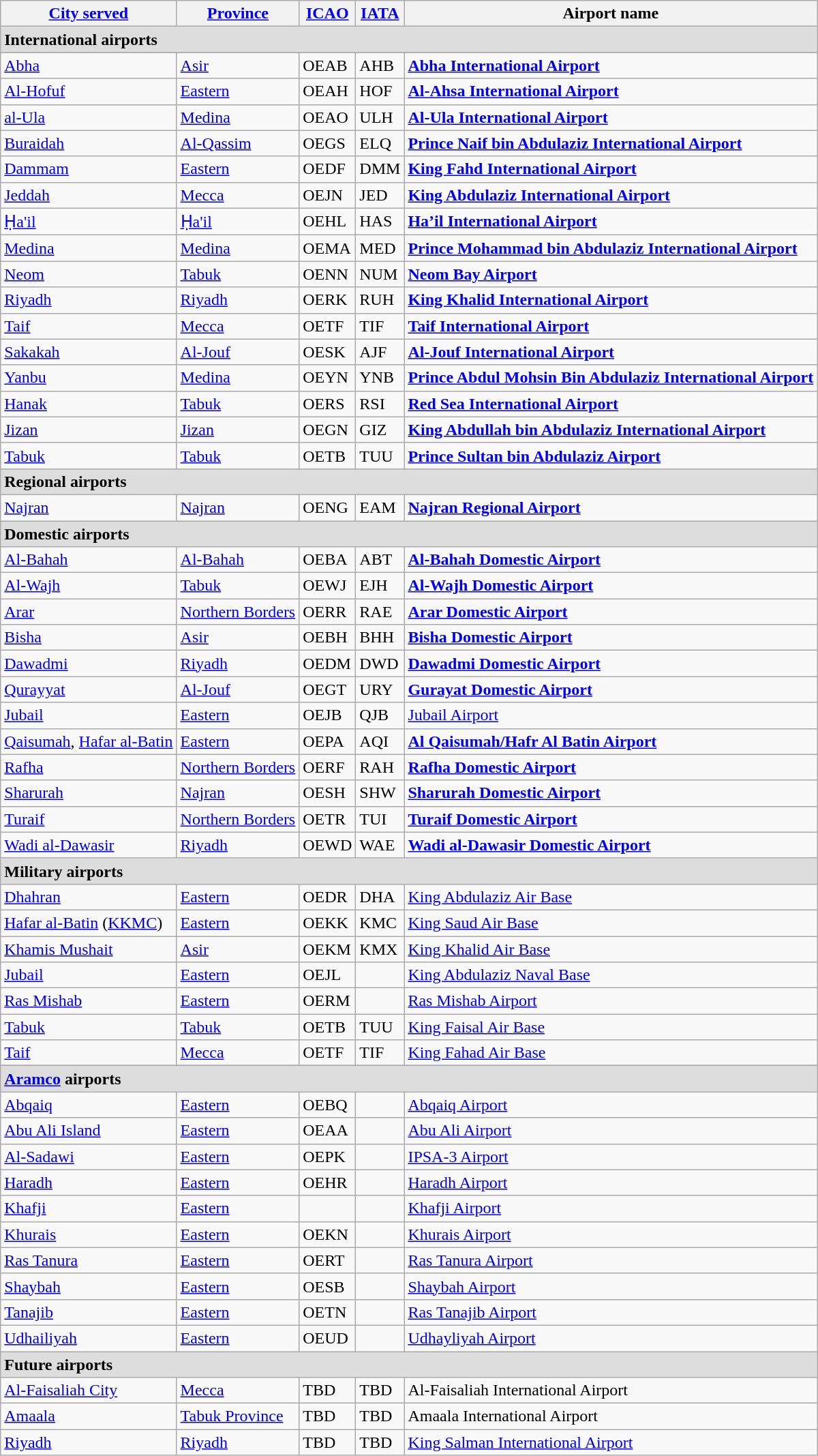<table class="wikitable sortable">
<tr>
<th style="text-align:middle;"><a href='#'>City served</a></th>
<th style="text-align:middle;"><a href='#'>Province</a></th>
<th style="text-align:middle;"><a href='#'>ICAO</a></th>
<th style="text-align:middle;"><a href='#'>IATA</a></th>
<th style="text-align:middle;">Airport name</th>
</tr>
<tr class="sortbottom">
<th colspan="5" style="text-align:left; background:#DDDDDD;">International airports</th>
</tr>
<tr>
</tr>
<tr valign="top">
<td><a href='#'>Abha</a></td>
<td><a href='#'>Asir</a></td>
<td>OEAB</td>
<td>AHB</td>
<td><strong><a href='#'>Abha International Airport</a></strong></td>
</tr>
<tr valign="top">
<td><a href='#'>Al-Hofuf</a></td>
<td><a href='#'>Eastern</a></td>
<td>OEAH</td>
<td>HOF</td>
<td><strong><a href='#'>Al-Ahsa International Airport</a></strong></td>
</tr>
<tr valign="top">
<td><a href='#'>al-Ula</a></td>
<td><a href='#'>Medina</a></td>
<td>OEAO</td>
<td>ULH</td>
<td><strong><a href='#'>Al-Ula International Airport</a></strong></td>
</tr>
<tr valign="top">
<td><a href='#'>Buraidah</a></td>
<td><a href='#'>Al-Qassim</a></td>
<td>OEGS</td>
<td>ELQ</td>
<td><strong><a href='#'>Prince Naif bin Abdulaziz International Airport</a></strong></td>
</tr>
<tr valign="top">
<td><a href='#'>Dammam</a></td>
<td><a href='#'>Eastern</a></td>
<td>OEDF</td>
<td>DMM</td>
<td><strong><a href='#'>King Fahd International Airport</a></strong></td>
</tr>
<tr valign="top">
<td><a href='#'>Jeddah</a></td>
<td><a href='#'>Mecca</a></td>
<td>OEJN</td>
<td>JED</td>
<td><strong><a href='#'>King Abdulaziz International Airport</a></strong></td>
</tr>
<tr valign="top">
<td><a href='#'>Ḥa'il</a></td>
<td><a href='#'>Ḥa'il</a></td>
<td>OEHL</td>
<td>HAS</td>
<td><strong><a href='#'>Ha’il International Airport</a></strong></td>
</tr>
<tr valign="top">
<td><a href='#'>Medina</a></td>
<td><a href='#'>Medina</a></td>
<td>OEMA</td>
<td>MED</td>
<td><strong><a href='#'>Prince Mohammad bin Abdulaziz International Airport</a></strong></td>
</tr>
<tr valign="top">
<td><a href='#'>Neom</a></td>
<td><a href='#'>Tabuk</a></td>
<td>OENN</td>
<td>NUM</td>
<td><strong><a href='#'>Neom Bay Airport</a></strong></td>
</tr>
<tr valign="top">
<td><a href='#'>Riyadh</a></td>
<td><a href='#'>Riyadh</a></td>
<td>OERK</td>
<td>RUH</td>
<td><strong><a href='#'>King Khalid International Airport</a></strong></td>
</tr>
<tr valign="top">
<td><a href='#'>Taif</a></td>
<td><a href='#'>Mecca</a></td>
<td>OETF</td>
<td>TIF</td>
<td><strong><a href='#'>Taif International Airport</a></strong></td>
</tr>
<tr valign="top">
<td><a href='#'>Sakakah</a></td>
<td><a href='#'>Al-Jouf</a></td>
<td>OESK</td>
<td>AJF</td>
<td><strong><a href='#'>Al-Jouf International Airport</a></strong></td>
</tr>
<tr valign="top">
<td><a href='#'>Yanbu</a></td>
<td><a href='#'>Medina</a></td>
<td>OEYN</td>
<td>YNB</td>
<td><strong><a href='#'>Prince Abdul Mohsin Bin Abdulaziz International Airport</a></strong></td>
</tr>
<tr>
<td><a href='#'>Hanak</a></td>
<td><a href='#'>Tabuk</a></td>
<td>OERS</td>
<td>RSI</td>
<td><strong><a href='#'>Red Sea International Airport</a></strong></td>
</tr>
<tr valign="top">
<td><a href='#'>Jizan</a></td>
<td><a href='#'>Jizan</a></td>
<td>OEGN</td>
<td>GIZ</td>
<td><strong><a href='#'>King Abdullah bin Abdulaziz International Airport</a></strong></td>
</tr>
<tr valign="top">
<td><a href='#'>Tabuk</a></td>
<td><a href='#'>Tabuk</a></td>
<td>OETB</td>
<td>TUU</td>
<td><strong><a href='#'>Prince Sultan bin Abdulaziz Airport</a></strong></td>
</tr>
<tr class="sortbottom">
<th colspan="5" style="text-align:left; background:#DDDDDD;">Regional airports</th>
</tr>
<tr valign="top">
<td><a href='#'>Najran</a></td>
<td><a href='#'>Najran</a></td>
<td>OENG</td>
<td>EAM</td>
<td><strong><a href='#'>Najran Regional Airport</a></strong></td>
</tr>
<tr class="sortbottom">
<th colspan="5" style="text-align:left; background:#DDDDDD;">Domestic airports</th>
</tr>
<tr valign="top">
<td><a href='#'>Al-Bahah</a></td>
<td><a href='#'>Al-Bahah</a></td>
<td>OEBA</td>
<td>ABT</td>
<td><strong><a href='#'>Al-Bahah Domestic Airport</a></strong></td>
</tr>
<tr valign="top">
<td><a href='#'>Al-Wajh</a></td>
<td><a href='#'>Tabuk</a></td>
<td>OEWJ</td>
<td>EJH</td>
<td><strong><a href='#'>Al-Wajh Domestic Airport</a></strong></td>
</tr>
<tr valign="top">
<td><a href='#'>Arar</a></td>
<td><a href='#'>Northern Borders</a></td>
<td>OERR</td>
<td>RAE</td>
<td><strong><a href='#'>Arar Domestic Airport</a></strong></td>
</tr>
<tr valign="top">
<td><a href='#'>Bisha</a></td>
<td><a href='#'>Asir</a></td>
<td>OEBH</td>
<td>BHH</td>
<td><strong><a href='#'>Bisha Domestic Airport</a></strong></td>
</tr>
<tr valign="top">
<td><a href='#'>Dawadmi</a></td>
<td><a href='#'>Riyadh</a></td>
<td>OEDM</td>
<td>DWD</td>
<td><strong><a href='#'>Dawadmi Domestic Airport</a></strong></td>
</tr>
<tr valign="top">
<td><a href='#'>Qurayyat</a></td>
<td><a href='#'>Al-Jouf</a></td>
<td>OEGT</td>
<td>URY</td>
<td><strong><a href='#'>Gurayat Domestic Airport</a></strong></td>
</tr>
<tr valign="top">
<td><a href='#'>Jubail</a></td>
<td><a href='#'>Eastern</a></td>
<td>OEJB</td>
<td>QJB</td>
<td><a href='#'>Jubail Airport</a></td>
</tr>
<tr valign="top">
<td><a href='#'>Qaisumah</a>, <a href='#'>Hafar al-Batin</a></td>
<td><a href='#'>Eastern</a></td>
<td>OEPA</td>
<td>AQI</td>
<td><strong><a href='#'>Al Qaisumah/Hafr Al Batin Airport</a></strong></td>
</tr>
<tr valign="top">
<td><a href='#'>Rafha</a></td>
<td><a href='#'>Northern Borders</a></td>
<td>OERF</td>
<td>RAH</td>
<td><strong><a href='#'>Rafha Domestic Airport</a></strong></td>
</tr>
<tr valign="top">
<td><a href='#'>Sharurah</a></td>
<td><a href='#'>Najran</a></td>
<td>OESH</td>
<td>SHW</td>
<td><strong><a href='#'>Sharurah Domestic Airport</a></strong></td>
</tr>
<tr valign="top">
<td><a href='#'>Turaif</a></td>
<td><a href='#'>Northern Borders</a></td>
<td>OETR</td>
<td>TUI</td>
<td><strong><a href='#'>Turaif Domestic Airport</a></strong></td>
</tr>
<tr valign="top">
<td><a href='#'>Wadi al-Dawasir</a></td>
<td><a href='#'>Riyadh</a></td>
<td>OEWD</td>
<td>WAE</td>
<td><strong><a href='#'>Wadi al-Dawasir Domestic Airport</a></strong></td>
</tr>
<tr class="sortbottom">
<th colspan="5" style="text-align:left; background:#DDDDDD;">Military airports</th>
</tr>
<tr valign="top">
<td><a href='#'>Dhahran</a></td>
<td><a href='#'>Eastern</a></td>
<td>OEDR</td>
<td>DHA</td>
<td><a href='#'>King Abdulaziz Air Base</a></td>
</tr>
<tr>
<td><a href='#'>Hafar al-Batin</a> (<a href='#'>KKMC</a>)</td>
<td><a href='#'>Eastern</a></td>
<td>OEKK</td>
<td>KMC</td>
<td><a href='#'>King Saud Air Base</a></td>
</tr>
<tr valign="top">
<td><a href='#'>Khamis Mushait</a></td>
<td><a href='#'>Asir</a></td>
<td>OEKM</td>
<td>KMX</td>
<td><a href='#'>King Khalid Air Base</a></td>
</tr>
<tr valign="top">
<td><a href='#'>Jubail</a></td>
<td><a href='#'>Eastern</a></td>
<td>OEJL</td>
<td></td>
<td><a href='#'>King Abdulaziz Naval Base</a></td>
</tr>
<tr valign="top">
<td><a href='#'>Ras Mishab</a></td>
<td><a href='#'>Eastern</a></td>
<td>OERM</td>
<td></td>
<td><a href='#'>Ras Mishab Airport</a></td>
</tr>
<tr>
<td><a href='#'>Tabuk</a></td>
<td><a href='#'>Tabuk</a></td>
<td>OETB</td>
<td>TUU</td>
<td><a href='#'>King Faisal Air Base</a></td>
</tr>
<tr>
<td><a href='#'>Taif</a></td>
<td><a href='#'>Mecca</a></td>
<td>OETF</td>
<td>TIF</td>
<td><a href='#'>King Fahad Air Base</a></td>
</tr>
<tr>
</tr>
<tr class="sortbottom">
<th colspan="5" style="text-align:left; background:#DDDDDD;"><a href='#'>Aramco</a> airports</th>
</tr>
<tr valign="top">
<td><a href='#'>Abqaiq</a></td>
<td><a href='#'>Eastern</a></td>
<td>OEBQ</td>
<td></td>
<td><a href='#'>Abqaiq Airport</a></td>
</tr>
<tr valign="top">
<td><a href='#'>Abu Ali Island</a></td>
<td><a href='#'>Eastern</a></td>
<td>OEAA</td>
<td></td>
<td><a href='#'>Abu Ali Airport</a></td>
</tr>
<tr valign="top">
<td><a href='#'>Al-Sadawi</a></td>
<td><a href='#'>Eastern</a></td>
<td>OEPK</td>
<td></td>
<td><a href='#'>IPSA-3 Airport</a></td>
</tr>
<tr valign="top">
<td><a href='#'>Haradh</a></td>
<td><a href='#'>Eastern</a></td>
<td>OEHR</td>
<td></td>
<td><a href='#'>Haradh Airport</a></td>
</tr>
<tr valign="top">
<td><a href='#'>Khafji</a></td>
<td><a href='#'>Eastern</a></td>
<td></td>
<td></td>
<td><a href='#'>Khafji Airport</a></td>
</tr>
<tr valign="top">
<td><a href='#'>Khurais</a></td>
<td><a href='#'>Eastern</a></td>
<td>OEKN</td>
<td></td>
<td><a href='#'>Khurais Airport</a></td>
</tr>
<tr valign="top">
<td><a href='#'>Ras Tanura</a></td>
<td><a href='#'>Eastern</a></td>
<td>OERT</td>
<td></td>
<td><a href='#'>Ras Tanura Airport</a></td>
</tr>
<tr valign="top">
<td><a href='#'>Shaybah</a></td>
<td><a href='#'>Eastern</a></td>
<td>OESB</td>
<td></td>
<td><a href='#'>Shaybah Airport</a></td>
</tr>
<tr valign="top">
<td><a href='#'>Tanajib</a></td>
<td><a href='#'>Eastern</a></td>
<td>OETN</td>
<td></td>
<td><a href='#'>Ras Tanajib Airport</a></td>
</tr>
<tr valign="top">
<td><a href='#'>Udhailiyah</a></td>
<td><a href='#'>Eastern</a></td>
<td>OEUD</td>
<td></td>
<td><a href='#'>Udhayliyah Airport</a></td>
</tr>
<tr class="sortbottom">
<th colspan="5" style="text-align:left; background:#DDDDDD;">Future airports</th>
</tr>
<tr valign="top">
<td><a href='#'>Al-Faisaliah City</a></td>
<td><a href='#'>Mecca</a></td>
<td>TBD</td>
<td>TBD</td>
<td>Al-Faisaliah International Airport</td>
</tr>
<tr>
<td><a href='#'>Amaala</a></td>
<td><a href='#'>Tabuk Province</a></td>
<td>TBD</td>
<td>TBD</td>
<td>Amaala International Airport</td>
</tr>
<tr>
<td><a href='#'>Riyadh</a></td>
<td><a href='#'>Riyadh</a></td>
<td>TBD</td>
<td>TBD</td>
<td><a href='#'>King Salman International Airport</a></td>
</tr>
</table>
